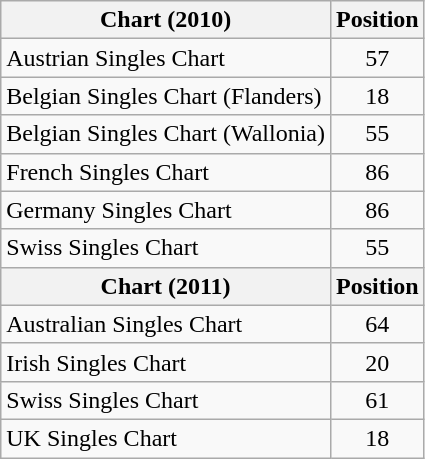<table class="wikitable sortable">
<tr>
<th>Chart (2010)</th>
<th>Position</th>
</tr>
<tr>
<td>Austrian Singles Chart</td>
<td style="text-align:center;">57</td>
</tr>
<tr>
<td>Belgian Singles Chart (Flanders)</td>
<td style="text-align:center;">18</td>
</tr>
<tr>
<td>Belgian Singles Chart (Wallonia)</td>
<td style="text-align:center;">55</td>
</tr>
<tr>
<td>French Singles Chart</td>
<td style="text-align:center;">86</td>
</tr>
<tr>
<td>Germany Singles Chart</td>
<td style="text-align:center;">86</td>
</tr>
<tr>
<td>Swiss Singles Chart</td>
<td style="text-align:center;">55</td>
</tr>
<tr>
<th>Chart (2011)</th>
<th>Position</th>
</tr>
<tr>
<td>Australian Singles Chart</td>
<td style="text-align:center;">64</td>
</tr>
<tr>
<td>Irish Singles Chart</td>
<td style="text-align:center;">20</td>
</tr>
<tr>
<td>Swiss Singles Chart</td>
<td style="text-align:center;">61</td>
</tr>
<tr>
<td>UK Singles Chart</td>
<td style="text-align:center;">18</td>
</tr>
</table>
